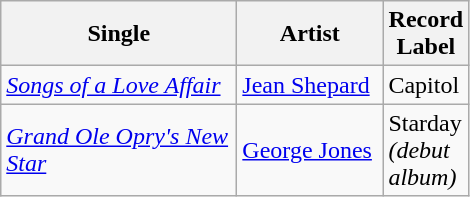<table class="wikitable nob-sortable">
<tr>
<th width="150">Single</th>
<th width="90">Artist</th>
<th width="50">Record Label</th>
</tr>
<tr>
<td><em><a href='#'>Songs of a Love Affair</a></em></td>
<td><a href='#'>Jean Shepard</a></td>
<td>Capitol</td>
</tr>
<tr>
<td><em><a href='#'>Grand Ole Opry's New Star</a></em></td>
<td><a href='#'>George Jones</a></td>
<td>Starday <em>(debut album)</em></td>
</tr>
</table>
